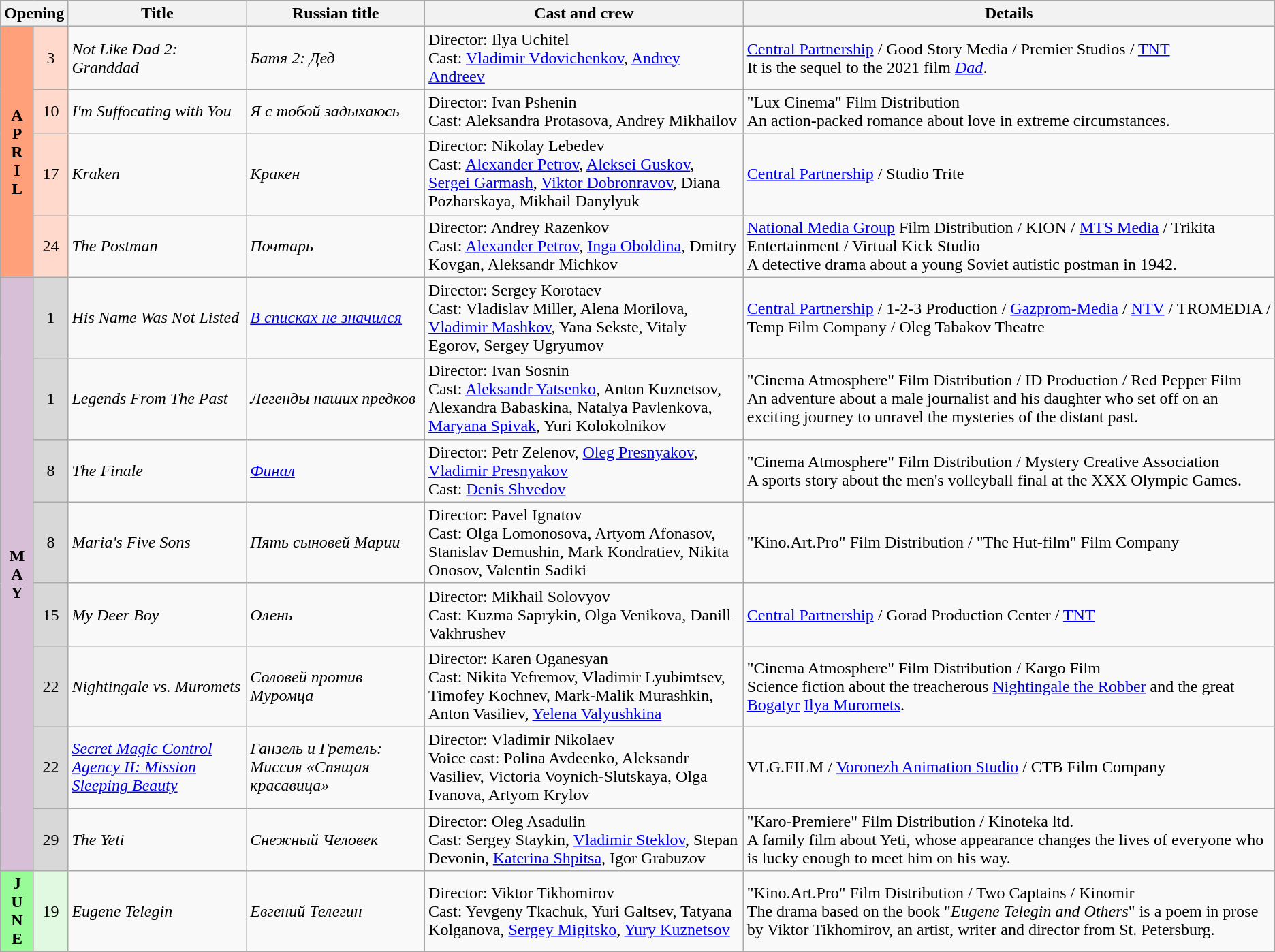<table class="wikitable">
<tr>
<th colspan="2">Opening</th>
<th style="width:14%;">Title</th>
<th style="width:14%;">Russian title</th>
<th style="width:25%;">Cast and crew</th>
<th>Details</th>
</tr>
<tr>
<th rowspan="4" align="center" style="background:#ffa07a; textcolor:#000;">A<br>P<br>R<br>I<br>L</th>
<td align="center" style="background:#ffdacc;">3</td>
<td><em>Not Like Dad 2: Granddad</em></td>
<td><em>Батя 2: Дед</em></td>
<td>Director: Ilya Uchitel <br> Cast: <a href='#'>Vladimir Vdovichenkov</a>, <a href='#'>Andrey Andreev</a></td>
<td><a href='#'>Central Partnership</a> / Good Story Media / Premier Studios / <a href='#'>TNT</a> <br> It is the sequel to the 2021 film <em><a href='#'>Dad</a></em>.</td>
</tr>
<tr>
<td align="center" style="background:#ffdacc;">10</td>
<td><em>I'm Suffocating with You</em></td>
<td><em>Я с тобой задыхаюсь</em></td>
<td>Director: Ivan Pshenin <br> Cast: Aleksandra Protasova, Andrey Mikhailov</td>
<td>"Lux Cinema" Film Distribution <br> An action-packed romance about love in extreme circumstances.</td>
</tr>
<tr>
<td align="center" style="background:#ffdacc;">17</td>
<td><em>Kraken</em></td>
<td><em>Кракен</em></td>
<td>Director: Nikolay Lebedev <br> Cast: <a href='#'>Alexander Petrov</a>, <a href='#'>Aleksei Guskov</a>, <a href='#'>Sergei Garmash</a>, <a href='#'>Viktor Dobronravov</a>, Diana Pozharskaya, Mikhail Danylyuk</td>
<td><a href='#'>Central Partnership</a> / Studio Trite</td>
</tr>
<tr>
<td align="center" style="background:#ffdacc;">24</td>
<td><em>The Postman</em></td>
<td><em>Почтарь</em></td>
<td>Director: Andrey Razenkov <br> Cast: <a href='#'>Alexander Petrov</a>, <a href='#'>Inga Oboldina</a>, Dmitry Kovgan, Aleksandr Michkov</td>
<td><a href='#'>National Media Group</a> Film Distribution / KION / <a href='#'>MTS Media</a> / Trikita Entertainment / Virtual Kick Studio <br> A detective drama about a young Soviet autistic postman in 1942.</td>
</tr>
<tr>
<th rowspan="8" align="center" style="background:thistle; textcolor:#000;">M<br>A<br>Y</th>
<td align="center" style="background:#d8d8d8;">1</td>
<td><em>His Name Was Not Listed</em></td>
<td><em><a href='#'>В списках не значился</a></em></td>
<td>Director: Sergey Korotaev <br> Cast: Vladislav Miller, Alena Morilova, <a href='#'>Vladimir Mashkov</a>, Yana Sekste, Vitaly Egorov, Sergey Ugryumov</td>
<td><a href='#'>Central Partnership</a> / 1-2-3 Production / <a href='#'>Gazprom-Media</a> / <a href='#'>NTV</a> / TROMEDIA / Temp Film Company / Oleg Tabakov Theatre</td>
</tr>
<tr>
<td align="center" style="background:#d8d8d8;">1</td>
<td><em>Legends From The Past</em></td>
<td><em>Легенды наших предков</em></td>
<td>Director: Ivan Sosnin <br> Cast: <a href='#'>Aleksandr Yatsenko</a>, Anton Kuznetsov, Alexandra Babaskina, Natalya Pavlenkova, <a href='#'>Maryana Spivak</a>, Yuri Kolokolnikov</td>
<td>"Cinema Atmosphere" Film Distribution / ID Production / Red Pepper Film <br> An adventure about a male journalist and his daughter who set off on an exciting journey to unravel the mysteries of the distant past.</td>
</tr>
<tr>
<td align="center" style="background:#d8d8d8;">8</td>
<td><em>The Finale</em></td>
<td><em><a href='#'>Финал</a></em></td>
<td>Director: Petr Zelenov, <a href='#'>Oleg Presnyakov</a>, <a href='#'>Vladimir Presnyakov</a> <br> Cast: <a href='#'>Denis Shvedov</a></td>
<td>"Cinema Atmosphere" Film Distribution / Mystery Creative Association <br> A sports story about the men's volleyball final at the XXX Olympic Games.</td>
</tr>
<tr>
<td align="center" style="background:#d8d8d8;">8</td>
<td><em>Maria's Five Sons</em></td>
<td><em>Пять сыновей Марии</em></td>
<td>Director: Pavel Ignatov <br> Cast: Olga Lomonosova, Artyom Afonasov, Stanislav Demushin, Mark Kondratiev, Nikita Onosov, Valentin Sadiki</td>
<td>"Kino.Art.Pro" Film Distribution / "The Hut-film" Film Company</td>
</tr>
<tr>
<td align="center" style="background:#d8d8d8;">15</td>
<td><em>My Deer Boy</em></td>
<td><em>Олень</em></td>
<td>Director: Mikhail Solovyov <br> Cast: Kuzma Saprykin, Olga Venikova, Danill Vakhrushev</td>
<td><a href='#'>Central Partnership</a> / Gorad Production Center / <a href='#'>TNT</a></td>
</tr>
<tr>
<td align="center" style="background:#d8d8d8;">22</td>
<td><em>Nightingale vs. Muromets</em></td>
<td><em>Соловей против Муромца</em></td>
<td>Director: Karen Oganesyan <br> Cast: Nikita Yefremov, Vladimir Lyubimtsev, Timofey Kochnev, Mark-Malik Murashkin, Аnton Vasiliev, <a href='#'>Yelena Valyushkina</a></td>
<td>"Cinema Atmosphere" Film Distribution / Kargo Film <br> Science fiction about the treacherous <a href='#'>Nightingale the Robber</a> and the great <a href='#'>Bogatyr</a> <a href='#'>Ilya Muromets</a>.</td>
</tr>
<tr>
<td align="center" style="background:#d8d8d8;">22</td>
<td><em><a href='#'>Secret Magic Control Agency II: Mission Sleeping Beauty</a></em></td>
<td><em>Ганзель и Гретель: Миссия «Спящая красавица»</em></td>
<td>Director: Vladimir Nikolaev <br> Voice cast: Polina Avdeenko, Aleksandr Vasiliev, Victoria Voynich-Slutskaya, Olga Ivanova, Artyom Krylov</td>
<td>VLG.FILM / <a href='#'>Voronezh Animation Studio</a> / CTB Film Company</td>
</tr>
<tr>
<td align="center" style="background:#d8d8d8;">29</td>
<td><em>The Yeti</em></td>
<td><em>Снежный Человек</em></td>
<td>Director: Oleg Asadulin <br> Cast: Sergey Staykin, <a href='#'>Vladimir Steklov</a>, Stepan Devonin, <a href='#'>Katerina Shpitsa</a>, Igor Grabuzov</td>
<td>"Karo-Premiere" Film Distribution / Kinoteka ltd. <br> A family film about Yeti, whose appearance changes the lives of everyone who is lucky enough to meet him on his way.</td>
</tr>
<tr>
<th rowspan="1" style="text-align:center; background:#98fb98; textcolor:#000;">J<br>U<br>N<br>E</th>
<td style="text-align:center; background:#e0f9e0;">19</td>
<td><em>Eugene Telegin</em></td>
<td><em>Евгений Телегин</em></td>
<td>Director: Viktor Tikhomirov <br> Cast: Yevgeny Tkachuk, Yuri Galtsev, Tatyana Kolganova, <a href='#'>Sergey Migitsko</a>, <a href='#'>Yury Kuznetsov</a></td>
<td>"Kino.Art.Pro" Film Distribution / Two Captains / Kinomir <br> The drama based on the book "<em>Eugene Telegin and Others</em>" is a poem in prose by Viktor Tikhomirov, an artist, writer and director from St. Petersburg.</td>
</tr>
</table>
